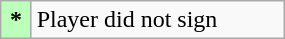<table class="wikitable" style="width:15%;">
<tr>
<th scope="row" style="background:#bfb;">*</th>
<td>Player did not sign</td>
</tr>
</table>
